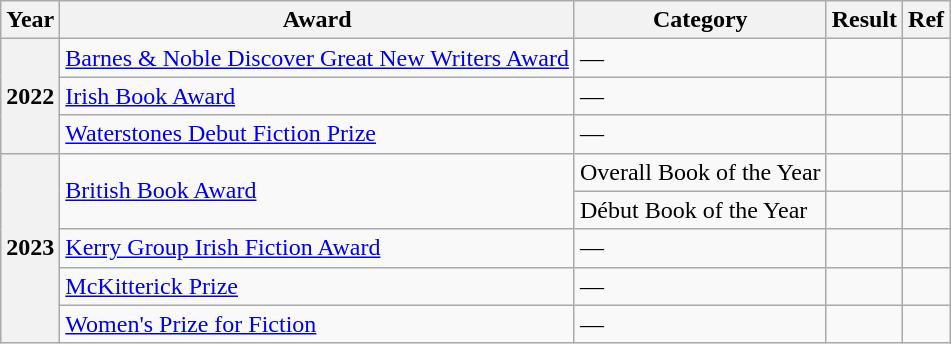<table class="wikitable sortable">
<tr>
<th>Year</th>
<th>Award</th>
<th>Category</th>
<th>Result</th>
<th>Ref</th>
</tr>
<tr>
<th rowspan="3">2022</th>
<td><a href='#'>Barnes & Noble Discover Great New Writers Award</a></td>
<td>—</td>
<td></td>
<td></td>
</tr>
<tr>
<td><a href='#'>Irish Book Award</a></td>
<td>—</td>
<td></td>
<td></td>
</tr>
<tr>
<td><a href='#'>Waterstones Debut Fiction Prize</a></td>
<td>—</td>
<td></td>
<td></td>
</tr>
<tr>
<th rowspan="5">2023</th>
<td rowspan="2"><a href='#'>British Book Award</a></td>
<td>Overall Book of the Year</td>
<td></td>
<td></td>
</tr>
<tr>
<td>Début Book of the Year</td>
<td></td>
<td></td>
</tr>
<tr>
<td><a href='#'>Kerry Group Irish Fiction Award</a></td>
<td>—</td>
<td></td>
<td></td>
</tr>
<tr>
<td><a href='#'>McKitterick Prize</a></td>
<td>—</td>
<td></td>
<td></td>
</tr>
<tr>
<td><a href='#'>Women's Prize for Fiction</a></td>
<td>—</td>
<td></td>
<td></td>
</tr>
</table>
